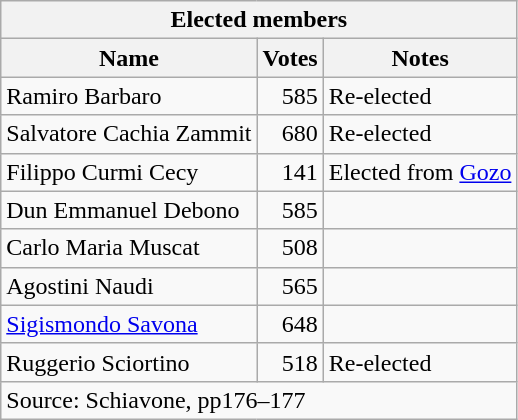<table class=wikitable style=text-align:right>
<tr>
<th colspan=3>Elected members</th>
</tr>
<tr>
<th>Name</th>
<th>Votes</th>
<th>Notes</th>
</tr>
<tr>
<td align=left>Ramiro Barbaro</td>
<td>585</td>
<td align=left>Re-elected</td>
</tr>
<tr>
<td align=left>Salvatore Cachia Zammit</td>
<td>680</td>
<td align=left>Re-elected</td>
</tr>
<tr>
<td align=left>Filippo Curmi Cecy</td>
<td>141</td>
<td align=left>Elected from <a href='#'>Gozo</a></td>
</tr>
<tr>
<td align=left>Dun Emmanuel Debono</td>
<td>585</td>
<td></td>
</tr>
<tr>
<td align=left>Carlo Maria Muscat</td>
<td>508</td>
<td></td>
</tr>
<tr>
<td align=left>Agostini Naudi</td>
<td>565</td>
<td></td>
</tr>
<tr>
<td align=left><a href='#'>Sigismondo Savona</a></td>
<td>648</td>
<td></td>
</tr>
<tr>
<td align=left>Ruggerio Sciortino</td>
<td>518</td>
<td align=left>Re-elected</td>
</tr>
<tr>
<td align=left colspan=3>Source: Schiavone, pp176–177</td>
</tr>
</table>
